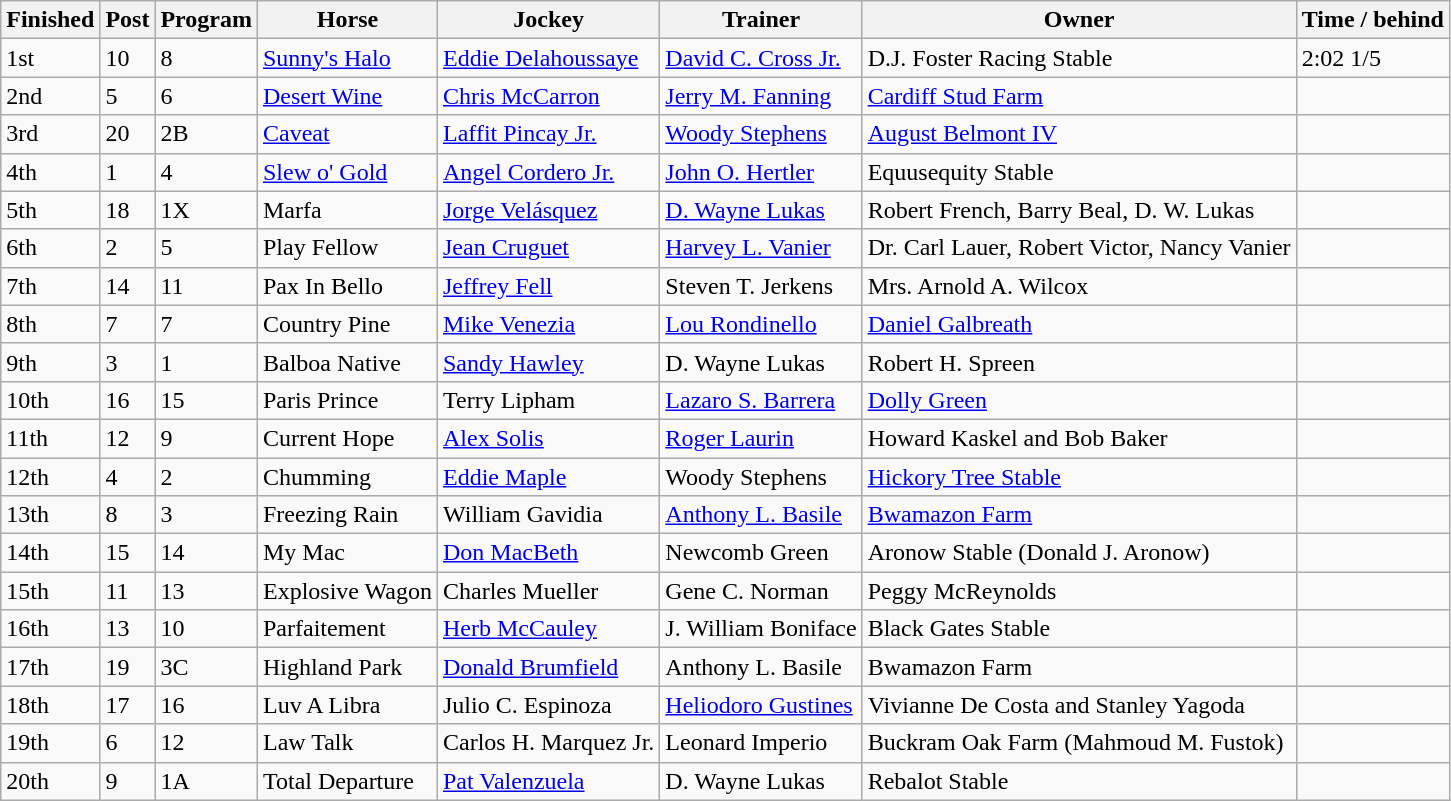<table class="wikitable">
<tr>
<th>Finished</th>
<th>Post</th>
<th>Program</th>
<th>Horse</th>
<th>Jockey</th>
<th>Trainer</th>
<th>Owner</th>
<th>Time / behind</th>
</tr>
<tr>
<td>1st</td>
<td>10</td>
<td>8</td>
<td><a href='#'>Sunny's Halo</a></td>
<td><a href='#'>Eddie Delahoussaye</a></td>
<td><a href='#'>David C. Cross Jr.</a></td>
<td>D.J. Foster Racing Stable</td>
<td>2:02 1/5</td>
</tr>
<tr>
<td>2nd</td>
<td>5</td>
<td>6</td>
<td><a href='#'>Desert Wine</a></td>
<td><a href='#'>Chris McCarron</a></td>
<td><a href='#'>Jerry M. Fanning</a></td>
<td><a href='#'>Cardiff Stud Farm</a></td>
<td></td>
</tr>
<tr>
<td>3rd</td>
<td>20</td>
<td>2B</td>
<td><a href='#'>Caveat</a></td>
<td><a href='#'>Laffit Pincay Jr.</a></td>
<td><a href='#'>Woody Stephens</a></td>
<td><a href='#'>August Belmont IV</a></td>
<td></td>
</tr>
<tr>
<td>4th</td>
<td>1</td>
<td>4</td>
<td><a href='#'>Slew o' Gold</a></td>
<td><a href='#'>Angel Cordero Jr.</a></td>
<td><a href='#'>John O. Hertler</a></td>
<td>Equusequity Stable</td>
<td></td>
</tr>
<tr>
<td>5th</td>
<td>18</td>
<td>1X</td>
<td>Marfa</td>
<td><a href='#'>Jorge Velásquez</a></td>
<td><a href='#'>D. Wayne Lukas</a></td>
<td>Robert French, Barry Beal, D. W. Lukas</td>
<td></td>
</tr>
<tr>
<td>6th</td>
<td>2</td>
<td>5</td>
<td>Play Fellow</td>
<td><a href='#'>Jean Cruguet</a></td>
<td><a href='#'>Harvey L. Vanier</a></td>
<td>Dr. Carl Lauer, Robert Victor, Nancy Vanier</td>
<td></td>
</tr>
<tr>
<td>7th</td>
<td>14</td>
<td>11</td>
<td>Pax In Bello</td>
<td><a href='#'>Jeffrey Fell</a></td>
<td>Steven T. Jerkens</td>
<td>Mrs. Arnold A. Wilcox</td>
<td></td>
</tr>
<tr>
<td>8th</td>
<td>7</td>
<td>7</td>
<td>Country Pine</td>
<td><a href='#'>Mike Venezia</a></td>
<td><a href='#'>Lou Rondinello</a></td>
<td><a href='#'>Daniel Galbreath</a></td>
<td></td>
</tr>
<tr>
<td>9th</td>
<td>3</td>
<td>1</td>
<td>Balboa Native</td>
<td><a href='#'>Sandy Hawley</a></td>
<td>D. Wayne Lukas</td>
<td>Robert H. Spreen</td>
<td></td>
</tr>
<tr>
<td>10th</td>
<td>16</td>
<td>15</td>
<td>Paris Prince</td>
<td>Terry Lipham</td>
<td><a href='#'>Lazaro S. Barrera</a></td>
<td><a href='#'>Dolly Green</a></td>
<td></td>
</tr>
<tr>
<td>11th</td>
<td>12</td>
<td>9</td>
<td>Current Hope</td>
<td><a href='#'>Alex Solis</a></td>
<td><a href='#'>Roger Laurin</a></td>
<td>Howard Kaskel and Bob Baker</td>
<td></td>
</tr>
<tr>
<td>12th</td>
<td>4</td>
<td>2</td>
<td>Chumming</td>
<td><a href='#'>Eddie Maple</a></td>
<td>Woody Stephens</td>
<td><a href='#'>Hickory Tree Stable</a></td>
<td></td>
</tr>
<tr>
<td>13th</td>
<td>8</td>
<td>3</td>
<td>Freezing Rain</td>
<td>William Gavidia</td>
<td><a href='#'>Anthony L. Basile</a></td>
<td><a href='#'>Bwamazon Farm</a></td>
<td></td>
</tr>
<tr>
<td>14th</td>
<td>15</td>
<td>14</td>
<td>My Mac</td>
<td><a href='#'>Don MacBeth</a></td>
<td>Newcomb Green</td>
<td>Aronow Stable (Donald J. Aronow)</td>
<td></td>
</tr>
<tr>
<td>15th</td>
<td>11</td>
<td>13</td>
<td>Explosive Wagon</td>
<td>Charles Mueller</td>
<td>Gene C. Norman</td>
<td>Peggy McReynolds</td>
<td></td>
</tr>
<tr>
<td>16th</td>
<td>13</td>
<td>10</td>
<td>Parfaitement</td>
<td><a href='#'>Herb McCauley</a></td>
<td>J. William Boniface</td>
<td>Black Gates Stable</td>
<td></td>
</tr>
<tr>
<td>17th</td>
<td>19</td>
<td>3C</td>
<td>Highland Park</td>
<td><a href='#'>Donald Brumfield</a></td>
<td>Anthony L. Basile</td>
<td>Bwamazon Farm</td>
<td></td>
</tr>
<tr>
<td>18th</td>
<td>17</td>
<td>16</td>
<td>Luv A Libra</td>
<td>Julio C. Espinoza</td>
<td><a href='#'>Heliodoro Gustines</a></td>
<td>Vivianne De Costa and Stanley Yagoda</td>
<td></td>
</tr>
<tr>
<td>19th</td>
<td>6</td>
<td>12</td>
<td>Law Talk</td>
<td>Carlos H. Marquez Jr.</td>
<td>Leonard Imperio</td>
<td>Buckram Oak Farm (Mahmoud M. Fustok)</td>
<td></td>
</tr>
<tr>
<td>20th</td>
<td>9</td>
<td>1A</td>
<td>Total Departure</td>
<td><a href='#'>Pat Valenzuela</a></td>
<td>D. Wayne Lukas</td>
<td>Rebalot Stable</td>
<td></td>
</tr>
</table>
